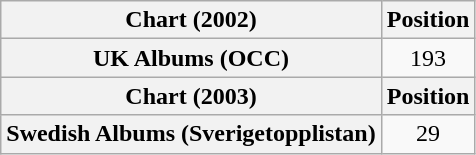<table class="wikitable plainrowheaders" style="text-align:center">
<tr>
<th scope="col">Chart (2002)</th>
<th scope="col">Position</th>
</tr>
<tr>
<th scope="row">UK Albums (OCC)</th>
<td>193</td>
</tr>
<tr>
<th scope="col">Chart (2003)</th>
<th scope="col">Position</th>
</tr>
<tr>
<th scope="row">Swedish Albums (Sverigetopplistan)</th>
<td>29</td>
</tr>
</table>
